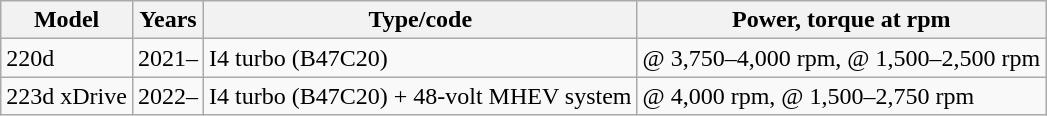<table class="wikitable">
<tr>
<th>Model</th>
<th>Years</th>
<th>Type/code</th>
<th>Power, torque at rpm</th>
</tr>
<tr>
<td>220d</td>
<td>2021–</td>
<td> I4 turbo (B47C20)</td>
<td> @ 3,750–4,000 rpm,  @ 1,500–2,500 rpm</td>
</tr>
<tr>
<td>223d xDrive</td>
<td>2022–</td>
<td> I4 turbo (B47C20) + 48-volt MHEV system</td>
<td> @ 4,000 rpm,  @ 1,500–2,750 rpm</td>
</tr>
</table>
